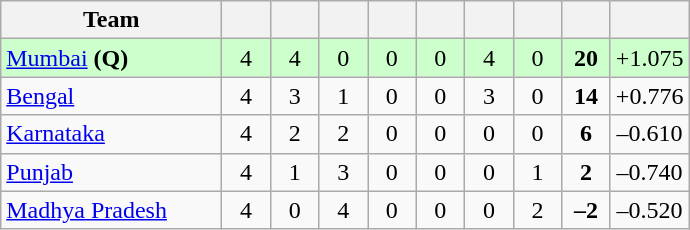<table class="wikitable" style="text-align:center">
<tr>
<th style="width:140px;">Team</th>
<th style="width:25px;"></th>
<th style="width:25px;"></th>
<th style="width:25px;"></th>
<th style="width:25px;"></th>
<th style="width:25px;"></th>
<th style="width:25px;"></th>
<th style="width:25px;"></th>
<th style="width:25px;"></th>
<th style="width:40px;"></th>
</tr>
<tr style="background:#cfc;">
<td style="text-align:left"><a href='#'>Mumbai</a> <strong>(Q)</strong></td>
<td>4</td>
<td>4</td>
<td>0</td>
<td>0</td>
<td>0</td>
<td>4</td>
<td>0</td>
<td><strong>20</strong></td>
<td>+1.075</td>
</tr>
<tr>
<td style="text-align:left"><a href='#'>Bengal</a></td>
<td>4</td>
<td>3</td>
<td>1</td>
<td>0</td>
<td>0</td>
<td>3</td>
<td>0</td>
<td><strong>14</strong></td>
<td>+0.776</td>
</tr>
<tr>
<td style="text-align:left"><a href='#'>Karnataka</a></td>
<td>4</td>
<td>2</td>
<td>2</td>
<td>0</td>
<td>0</td>
<td>0</td>
<td>0</td>
<td><strong>6</strong></td>
<td>–0.610</td>
</tr>
<tr>
<td style="text-align:left"><a href='#'>Punjab</a></td>
<td>4</td>
<td>1</td>
<td>3</td>
<td>0</td>
<td>0</td>
<td>0</td>
<td>1</td>
<td><strong>2</strong></td>
<td>–0.740</td>
</tr>
<tr>
<td style="text-align:left"><a href='#'>Madhya Pradesh</a></td>
<td>4</td>
<td>0</td>
<td>4</td>
<td>0</td>
<td>0</td>
<td>0</td>
<td>2</td>
<td><strong>–2</strong></td>
<td>–0.520</td>
</tr>
</table>
